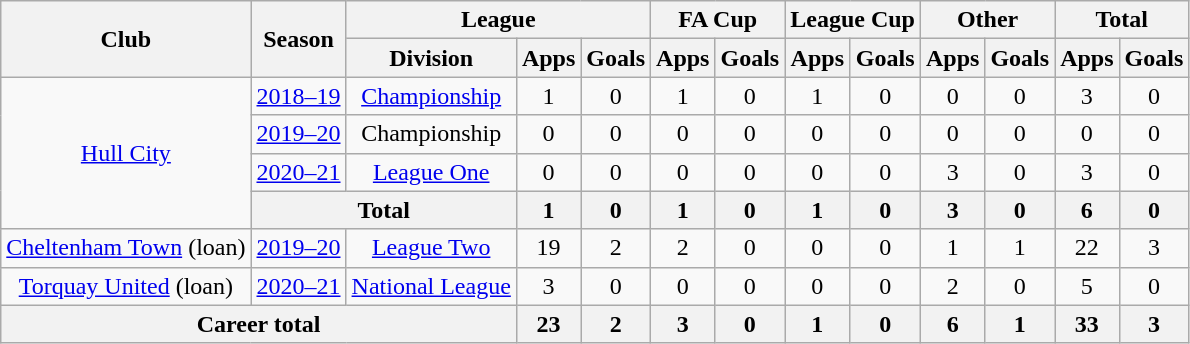<table class="wikitable" style="text-align: center;">
<tr>
<th rowspan="2">Club</th>
<th rowspan="2">Season</th>
<th colspan="3">League</th>
<th colspan="2">FA Cup</th>
<th colspan="2">League Cup</th>
<th colspan="2">Other</th>
<th colspan="2">Total</th>
</tr>
<tr>
<th>Division</th>
<th>Apps</th>
<th>Goals</th>
<th>Apps</th>
<th>Goals</th>
<th>Apps</th>
<th>Goals</th>
<th>Apps</th>
<th>Goals</th>
<th>Apps</th>
<th>Goals</th>
</tr>
<tr>
<td rowspan="4"><a href='#'>Hull City</a></td>
<td><a href='#'>2018–19</a></td>
<td><a href='#'>Championship</a></td>
<td>1</td>
<td>0</td>
<td>1</td>
<td>0</td>
<td>1</td>
<td>0</td>
<td>0</td>
<td>0</td>
<td>3</td>
<td>0</td>
</tr>
<tr>
<td><a href='#'>2019–20</a></td>
<td>Championship</td>
<td>0</td>
<td>0</td>
<td>0</td>
<td>0</td>
<td>0</td>
<td>0</td>
<td>0</td>
<td>0</td>
<td>0</td>
<td>0</td>
</tr>
<tr>
<td><a href='#'>2020–21</a></td>
<td><a href='#'>League One</a></td>
<td>0</td>
<td>0</td>
<td>0</td>
<td>0</td>
<td>0</td>
<td>0</td>
<td>3</td>
<td>0</td>
<td>3</td>
<td>0</td>
</tr>
<tr>
<th colspan="2">Total</th>
<th>1</th>
<th>0</th>
<th>1</th>
<th>0</th>
<th>1</th>
<th>0</th>
<th>3</th>
<th>0</th>
<th>6</th>
<th>0</th>
</tr>
<tr>
<td><a href='#'>Cheltenham Town</a> (loan)</td>
<td><a href='#'>2019–20</a></td>
<td><a href='#'>League Two</a></td>
<td>19</td>
<td>2</td>
<td>2</td>
<td>0</td>
<td>0</td>
<td>0</td>
<td>1</td>
<td>1</td>
<td>22</td>
<td>3</td>
</tr>
<tr>
<td><a href='#'>Torquay United</a> (loan)</td>
<td><a href='#'>2020–21</a></td>
<td><a href='#'>National League</a></td>
<td>3</td>
<td>0</td>
<td>0</td>
<td>0</td>
<td>0</td>
<td>0</td>
<td>2</td>
<td>0</td>
<td>5</td>
<td>0</td>
</tr>
<tr>
<th colspan="3">Career total</th>
<th>23</th>
<th>2</th>
<th>3</th>
<th>0</th>
<th>1</th>
<th>0</th>
<th>6</th>
<th>1</th>
<th>33</th>
<th>3</th>
</tr>
</table>
